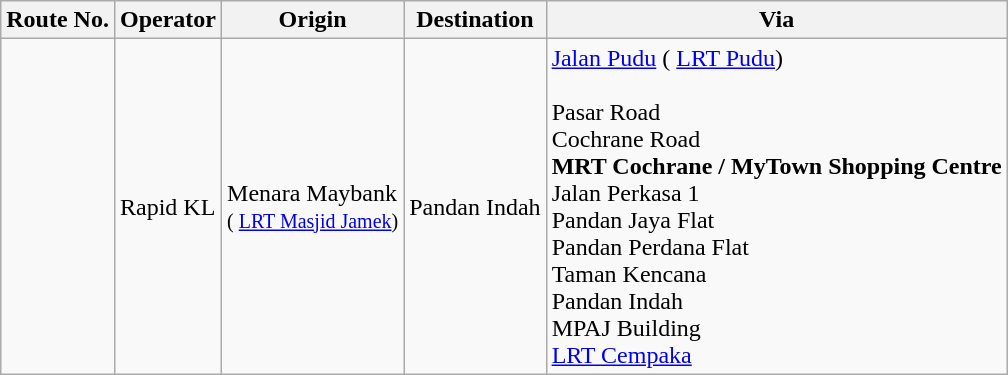<table class="wikitable">
<tr>
<th>Route No.</th>
<th>Operator</th>
<th>Origin</th>
<th>Destination</th>
<th>Via</th>
</tr>
<tr>
<td></td>
<td>Rapid KL</td>
<td>Menara Maybank <br><small>( <a href='#'>LRT Masjid Jamek</a>)</small></td>
<td>Pandan Indah</td>
<td><a href='#'>Jalan Pudu</a> ( <a href='#'>LRT Pudu</a>)<br><br>Pasar Road<br>
Cochrane Road<br>
 <strong>MRT Cochrane / MyTown Shopping Centre</strong><br>
Jalan Perkasa 1<br>
Pandan Jaya Flat<br>
Pandan Perdana Flat<br>
Taman Kencana<br>
Pandan Indah<br>
MPAJ Building<br>
<a href='#'>LRT Cempaka</a><br></td>
</tr>
</table>
